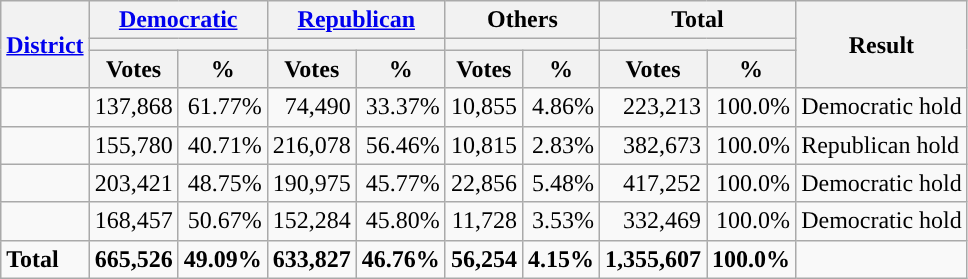<table class="wikitable plainrowheaders sortable" style="font-size:100%; text-align:right;">
<tr>
<th scope=col rowspan=3><a href='#'>District</a></th>
<th scope=col colspan=2><a href='#'>Democratic</a></th>
<th scope=col colspan=2><a href='#'>Republican</a></th>
<th scope=col colspan=2>Others</th>
<th scope=col colspan=2>Total</th>
<th scope=col rowspan=3>Result</th>
</tr>
<tr>
<th scope=col colspan=2 style="background:"></th>
<th scope=col colspan=2 style="background:"></th>
<th scope=col colspan=2></th>
<th scope=col colspan=2></th>
</tr>
<tr>
<th scope=col data-sort-type="number">Votes</th>
<th scope=col data-sort-type="number">%</th>
<th scope=col data-sort-type="number">Votes</th>
<th scope=col data-sort-type="number">%</th>
<th scope=col data-sort-type="number">Votes</th>
<th scope=col data-sort-type="number">%</th>
<th scope=col data-sort-type="number">Votes</th>
<th scope=col data-sort-type="number">%</th>
</tr>
<tr>
<td align=left></td>
<td>137,868</td>
<td>61.77%</td>
<td>74,490</td>
<td>33.37%</td>
<td>10,855</td>
<td>4.86%</td>
<td>223,213</td>
<td>100.0%</td>
<td align=left>Democratic hold</td>
</tr>
<tr>
<td align=left></td>
<td>155,780</td>
<td>40.71%</td>
<td>216,078</td>
<td>56.46%</td>
<td>10,815</td>
<td>2.83%</td>
<td>382,673</td>
<td>100.0%</td>
<td align=left>Republican hold</td>
</tr>
<tr>
<td align=left></td>
<td>203,421</td>
<td>48.75%</td>
<td>190,975</td>
<td>45.77%</td>
<td>22,856</td>
<td>5.48%</td>
<td>417,252</td>
<td>100.0%</td>
<td align=left>Democratic hold</td>
</tr>
<tr>
<td align=left></td>
<td>168,457</td>
<td>50.67%</td>
<td>152,284</td>
<td>45.80%</td>
<td>11,728</td>
<td>3.53%</td>
<td>332,469</td>
<td>100.0%</td>
<td align=left>Democratic hold</td>
</tr>
<tr class="sortbottom" style="font-weight:bold">
<td align=left>Total</td>
<td>665,526</td>
<td>49.09%</td>
<td>633,827</td>
<td>46.76%</td>
<td>56,254</td>
<td>4.15%</td>
<td>1,355,607</td>
<td>100.0%</td>
<td></td>
</tr>
</table>
